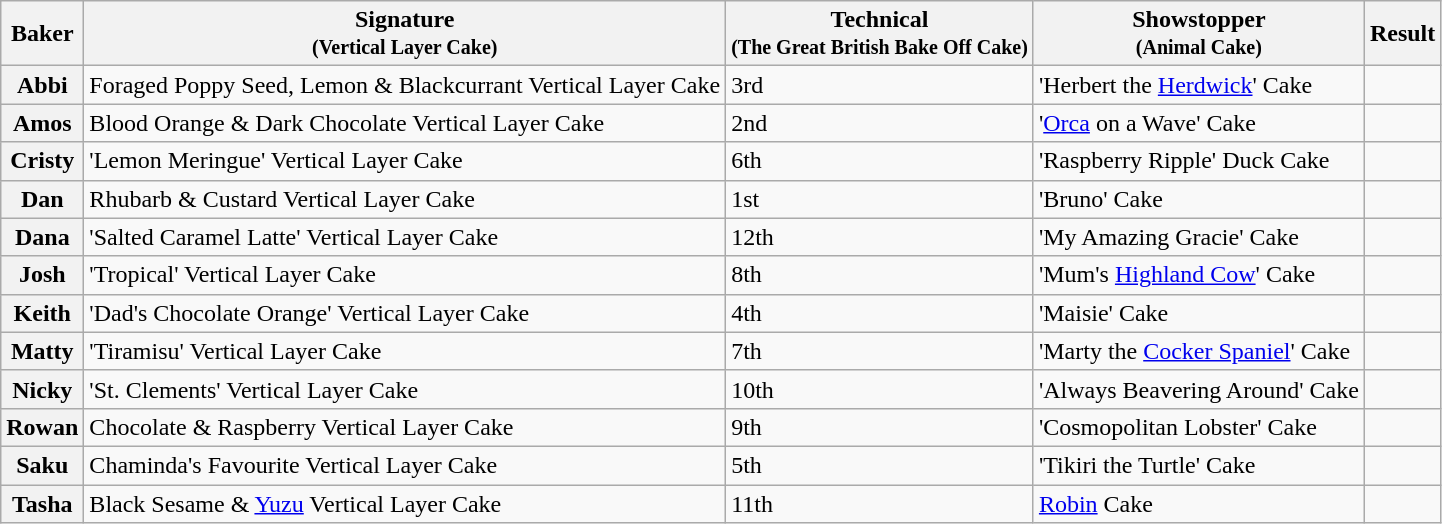<table class="wikitable sortable col3center sticky-header">
<tr>
<th scope="col">Baker</th>
<th scope="col" class="unsortable">Signature<br><small>(Vertical Layer Cake)</small></th>
<th scope="col">Technical<br><small>(The Great British Bake Off Cake)</small></th>
<th scope="col" class="unsortable">Showstopper<br><small>(Animal Cake)</small></th>
<th scope="col">Result</th>
</tr>
<tr>
<th scope="row">Abbi</th>
<td>Foraged Poppy Seed, Lemon & Blackcurrant Vertical Layer Cake</td>
<td>3rd</td>
<td>'Herbert the <a href='#'>Herdwick</a>' Cake</td>
<td></td>
</tr>
<tr>
<th scope="row">Amos</th>
<td>Blood Orange & Dark Chocolate Vertical Layer Cake</td>
<td>2nd</td>
<td>'<a href='#'>Orca</a> on a Wave' Cake</td>
<td></td>
</tr>
<tr>
<th scope="row">Cristy</th>
<td>'Lemon Meringue' Vertical Layer Cake</td>
<td>6th</td>
<td>'Raspberry Ripple' Duck Cake</td>
<td></td>
</tr>
<tr>
<th scope="row">Dan</th>
<td>Rhubarb & Custard Vertical Layer Cake</td>
<td>1st</td>
<td>'Bruno' Cake</td>
<td></td>
</tr>
<tr>
<th scope="row">Dana</th>
<td>'Salted Caramel Latte' Vertical Layer Cake</td>
<td>12th</td>
<td>'My Amazing Gracie' Cake</td>
<td></td>
</tr>
<tr>
<th scope="row">Josh</th>
<td>'Tropical' Vertical Layer Cake</td>
<td>8th</td>
<td>'Mum's <a href='#'>Highland Cow</a>' Cake</td>
<td></td>
</tr>
<tr>
<th scope="row">Keith</th>
<td>'Dad's Chocolate Orange' Vertical Layer Cake</td>
<td>4th</td>
<td>'Maisie' Cake</td>
<td></td>
</tr>
<tr>
<th scope="row">Matty</th>
<td>'Tiramisu' Vertical Layer Cake</td>
<td>7th</td>
<td>'Marty the <a href='#'>Cocker Spaniel</a>' Cake</td>
<td></td>
</tr>
<tr>
<th scope="row">Nicky</th>
<td>'St. Clements' Vertical Layer Cake</td>
<td>10th</td>
<td>'Always Beavering Around' Cake</td>
<td></td>
</tr>
<tr>
<th scope="row">Rowan</th>
<td>Chocolate & Raspberry Vertical Layer Cake</td>
<td>9th</td>
<td>'Cosmopolitan Lobster' Cake</td>
<td></td>
</tr>
<tr>
<th scope="row">Saku</th>
<td>Chaminda's Favourite Vertical Layer Cake</td>
<td>5th</td>
<td>'Tikiri the Turtle' Cake</td>
<td></td>
</tr>
<tr>
<th scope="row">Tasha</th>
<td>Black Sesame & <a href='#'>Yuzu</a> Vertical Layer Cake</td>
<td>11th</td>
<td><a href='#'>Robin</a> Cake</td>
<td></td>
</tr>
</table>
